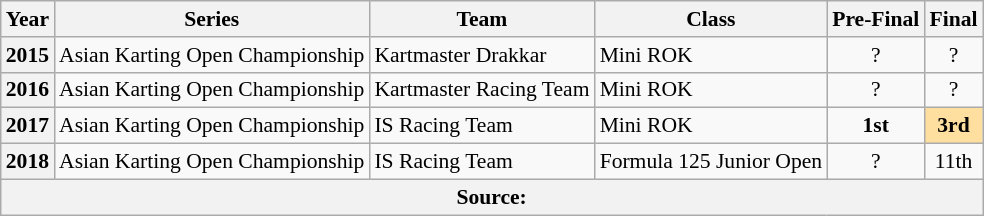<table class="wikitable" style="text-align:center; font-size:90%">
<tr>
<th>Year</th>
<th>Series</th>
<th>Team</th>
<th>Class</th>
<th>Pre-Final</th>
<th>Final</th>
</tr>
<tr>
<th>2015</th>
<td align="left">Asian Karting Open Championship</td>
<td align="left">Kartmaster Drakkar</td>
<td align="left">Mini ROK</td>
<td>?</td>
<td>?</td>
</tr>
<tr>
<th>2016</th>
<td align="left">Asian Karting Open Championship</td>
<td align="left">Kartmaster Racing Team</td>
<td align="left">Mini ROK</td>
<td>?</td>
<td>?</td>
</tr>
<tr>
<th>2017</th>
<td align="left">Asian Karting Open Championship</td>
<td align="left">IS Racing Team</td>
<td align="left">Mini ROK</td>
<td><strong>1st</strong></td>
<td style="background:#FFDF9F;"><strong>3rd</strong></td>
</tr>
<tr>
<th>2018</th>
<td align="left">Asian Karting Open Championship</td>
<td align="left">IS Racing Team</td>
<td align="left">Formula 125 Junior Open</td>
<td>?</td>
<td>11th</td>
</tr>
<tr>
<th colspan="6">Source:</th>
</tr>
</table>
